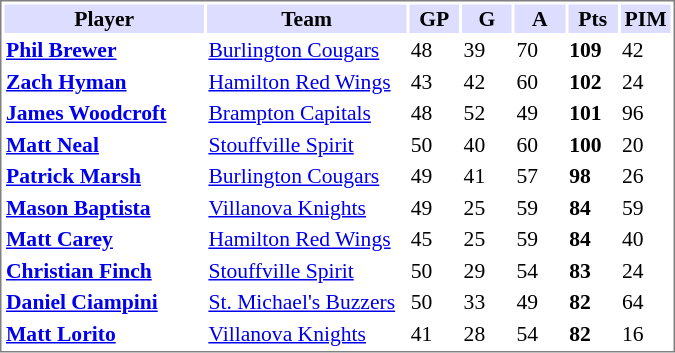<table cellpadding="0">
<tr align="left" style="vertical-align: top">
<td></td>
<td><br><table cellpadding="1" width="450px" style="font-size: 90%; border: 1px solid gray;">
<tr>
<th bgcolor="#DDDDFF" width="30%">Player</th>
<th bgcolor="#DDDDFF" width="30%">Team</th>
<th bgcolor="#DDDDFF" width="7.5%">GP</th>
<th bgcolor="#DDDDFF" width="7.5%">G</th>
<th bgcolor="#DDDDFF" width="7.5%">A</th>
<th bgcolor="#DDDDFF" width="7.5%">Pts</th>
<th bgcolor="#DDDDFF" width="7.5%">PIM</th>
</tr>
<tr>
<td><strong><a href='#'>Phil Brewer</a></strong></td>
<td><a href='#'>Burlington Cougars</a></td>
<td>48</td>
<td>39</td>
<td>70</td>
<td><strong>109</strong></td>
<td>42</td>
</tr>
<tr>
<td><strong><a href='#'>Zach Hyman</a></strong></td>
<td><a href='#'>Hamilton Red Wings</a></td>
<td>43</td>
<td>42</td>
<td>60</td>
<td><strong>102</strong></td>
<td>24</td>
</tr>
<tr>
<td><strong><a href='#'>James Woodcroft</a></strong></td>
<td><a href='#'>Brampton Capitals</a></td>
<td>48</td>
<td>52</td>
<td>49</td>
<td><strong>101</strong></td>
<td>96</td>
</tr>
<tr>
<td><strong><a href='#'>Matt Neal</a></strong></td>
<td><a href='#'>Stouffville Spirit</a></td>
<td>50</td>
<td>40</td>
<td>60</td>
<td><strong>100</strong></td>
<td>20</td>
</tr>
<tr>
<td><strong><a href='#'>Patrick Marsh</a></strong></td>
<td><a href='#'>Burlington Cougars</a></td>
<td>49</td>
<td>41</td>
<td>57</td>
<td><strong>98</strong></td>
<td>26</td>
</tr>
<tr>
<td><strong><a href='#'>Mason Baptista</a></strong></td>
<td><a href='#'>Villanova Knights</a></td>
<td>49</td>
<td>25</td>
<td>59</td>
<td><strong>84</strong></td>
<td>59</td>
</tr>
<tr>
<td><strong><a href='#'>Matt Carey</a></strong></td>
<td><a href='#'>Hamilton Red Wings</a></td>
<td>45</td>
<td>25</td>
<td>59</td>
<td><strong>84</strong></td>
<td>40</td>
</tr>
<tr>
<td><strong><a href='#'>Christian Finch</a></strong></td>
<td><a href='#'>Stouffville Spirit</a></td>
<td>50</td>
<td>29</td>
<td>54</td>
<td><strong>83</strong></td>
<td>24</td>
</tr>
<tr>
<td><strong><a href='#'>Daniel Ciampini</a></strong></td>
<td><a href='#'>St. Michael's Buzzers</a></td>
<td>50</td>
<td>33</td>
<td>49</td>
<td><strong>82</strong></td>
<td>64</td>
</tr>
<tr>
<td><strong><a href='#'>Matt Lorito</a></strong></td>
<td><a href='#'>Villanova Knights</a></td>
<td>41</td>
<td>28</td>
<td>54</td>
<td><strong>82</strong></td>
<td>16</td>
</tr>
</table>
</td>
</tr>
</table>
